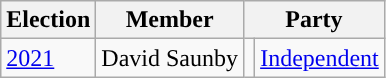<table class="wikitable">
<tr>
<th>Election</th>
<th>Member</th>
<th colspan="2">Party</th>
</tr>
<tr>
<td><a href='#'>2021</a></td>
<td>David Saunby</td>
<td style="background-color: "></td>
<td><a href='#'>Independent</a></td>
</tr>
</table>
